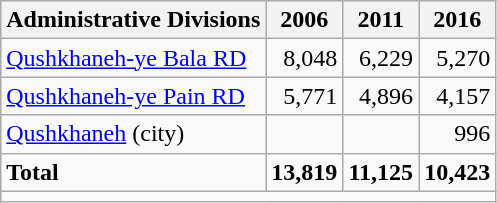<table class="wikitable">
<tr>
<th>Administrative Divisions</th>
<th>2006</th>
<th>2011</th>
<th>2016</th>
</tr>
<tr>
<td><a href='#'>Qushkhaneh-ye Bala RD</a></td>
<td style="text-align: right;">8,048</td>
<td style="text-align: right;">6,229</td>
<td style="text-align: right;">5,270</td>
</tr>
<tr>
<td><a href='#'>Qushkhaneh-ye Pain RD</a></td>
<td style="text-align: right;">5,771</td>
<td style="text-align: right;">4,896</td>
<td style="text-align: right;">4,157</td>
</tr>
<tr>
<td><a href='#'>Qushkhaneh</a> (city)</td>
<td style="text-align: right;"></td>
<td style="text-align: right;"></td>
<td style="text-align: right;">996</td>
</tr>
<tr>
<td><strong>Total</strong></td>
<td style="text-align: right;"><strong>13,819</strong></td>
<td style="text-align: right;"><strong>11,125</strong></td>
<td style="text-align: right;"><strong>10,423</strong></td>
</tr>
<tr>
<td colspan=4></td>
</tr>
</table>
